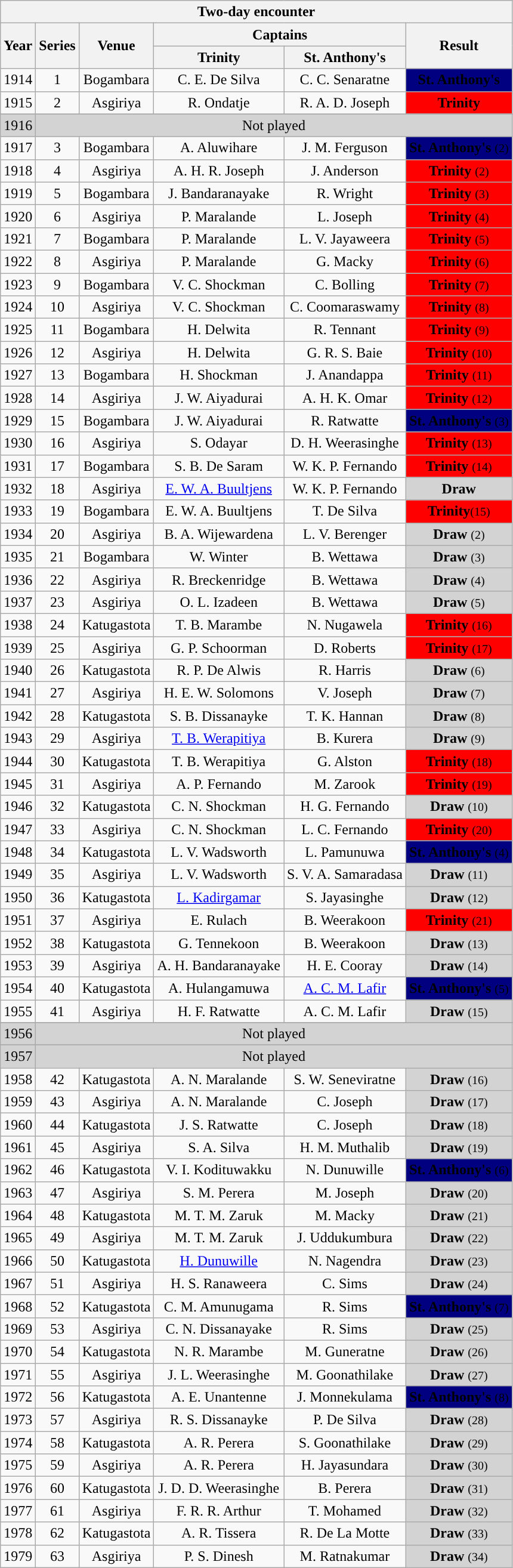<table class="wikitable sortable sticky-header-multi mw-collapsible" style="font-size:100%; text-align:center">
<tr>
<th colspan=6 style="color:; background:;">Two-day encounter</th>
</tr>
<tr>
<th rowspan=2 class="unsortable">Year</th>
<th rowspan=2 class="unsortable">Series</th>
<th rowspan=2>Venue</th>
<th colspan=2>Captains</th>
<th rowspan=2>Result</th>
</tr>
<tr>
<th class="unsortable">Trinity</th>
<th class="unsortable">St. Anthony's</th>
</tr>
<tr>
<td align="center">1914</td>
<td align="center">1</td>
<td align="center">Bogambara</td>
<td align="center">C. E. De Silva</td>
<td align="center">C. C. Senaratne</td>
<td bgcolor="#000080" align=center><span><strong>St. Anthony's</strong></span></td>
</tr>
<tr>
<td align="center">1915</td>
<td align="center">2</td>
<td align="center">Asgiriya</td>
<td align="center">R. Ondatje</td>
<td align="center">R. A. D. Joseph</td>
<td bgcolor="#FF0000" align=center><span><strong>Trinity</strong></span></td>
</tr>
<tr>
</tr>
<tr style="background:#D3D3D3">
<td align="center">1916</td>
<td colspan="5" align=center>Not played</td>
</tr>
<tr>
<td align="center">1917</td>
<td align="center">3</td>
<td align="center">Bogambara</td>
<td align="center">A. Aluwihare</td>
<td align="center">J. M. Ferguson</td>
<td bgcolor="#000080" align=center><span><strong>St. Anthony's</strong> <small>(2)</small></span></td>
</tr>
<tr>
<td align="center">1918</td>
<td align="center">4</td>
<td align="center">Asgiriya</td>
<td align="center">A. H. R. Joseph</td>
<td align="center">J. Anderson</td>
<td bgcolor="#FF0000" align=center><span><strong>Trinity</strong> <small>(2)</small></span></td>
</tr>
<tr>
<td align="center">1919</td>
<td align="center">5</td>
<td align="center">Bogambara</td>
<td align="center">J. Bandaranayake</td>
<td align="center">R. Wright</td>
<td bgcolor="#FF0000" align=center><span><strong>Trinity</strong> <small>(3)</small></span></td>
</tr>
<tr>
<td align="center">1920</td>
<td align="center">6</td>
<td align="center">Asgiriya</td>
<td align="center">P. Maralande</td>
<td align="center">L. Joseph</td>
<td bgcolor="#FF0000" align=center><span><strong>Trinity</strong> <small>(4)</small></span></td>
</tr>
<tr>
<td align="center">1921</td>
<td align="center">7</td>
<td align="center">Bogambara</td>
<td align="center">P. Maralande</td>
<td align="center">L. V. Jayaweera</td>
<td bgcolor="#FF0000" align=center><span><strong>Trinity</strong> <small>(5)</small></span></td>
</tr>
<tr>
<td align="center">1922</td>
<td align="center">8</td>
<td align="center">Asgiriya</td>
<td align="center">P. Maralande</td>
<td align="center">G. Macky</td>
<td bgcolor="#FF0000" align=center><span><strong>Trinity</strong> <small>(6)</small></span></td>
</tr>
<tr>
<td align="center">1923</td>
<td align="center">9</td>
<td align="center">Bogambara</td>
<td align="center">V. C. Shockman</td>
<td align="center">C. Bolling</td>
<td bgcolor="#FF0000" align=center><span><strong>Trinity</strong> <small>(7)</small></span></td>
</tr>
<tr>
<td align="center">1924</td>
<td align="center">10</td>
<td align="center">Asgiriya</td>
<td align="center">V. C. Shockman</td>
<td align="center">C. Coomaraswamy</td>
<td bgcolor="#FF0000" align=center><span><strong>Trinity</strong> <small>(8)</small></span></td>
</tr>
<tr>
<td align="center">1925</td>
<td align="center">11</td>
<td align="center">Bogambara</td>
<td align="center">H. Delwita</td>
<td align="center">R. Tennant</td>
<td bgcolor="#FF0000" align=center><span><strong>Trinity</strong> <small>(9)</small></span></td>
</tr>
<tr>
<td align="center">1926</td>
<td align="center">12</td>
<td align="center">Asgiriya</td>
<td align="center">H. Delwita</td>
<td align="center">G. R. S. Baie</td>
<td bgcolor="#FF0000" align=center><span><strong>Trinity</strong> <small>(10)</small></span></td>
</tr>
<tr>
<td align="center">1927</td>
<td align="center">13</td>
<td align="center">Bogambara</td>
<td align="center">H. Shockman</td>
<td align="center">J. Anandappa</td>
<td bgcolor="#FF0000" align=center><span><strong>Trinity</strong> <small>(11)</small></span></td>
</tr>
<tr>
<td align="center">1928</td>
<td align="center">14</td>
<td align="center">Asgiriya</td>
<td align="center">J. W. Aiyadurai</td>
<td align="center">A. H. K. Omar</td>
<td bgcolor="#FF0000" align=center><span><strong>Trinity</strong> <small>(12)</small></span></td>
</tr>
<tr>
<td align="center">1929</td>
<td align="center">15</td>
<td align="center">Bogambara</td>
<td align="center">J. W. Aiyadurai</td>
<td align="center">R. Ratwatte</td>
<td bgcolor="#000080" align=center><span><strong>St. Anthony's</strong> <small>(3)</small></span></td>
</tr>
<tr>
<td align="center">1930</td>
<td align="center">16</td>
<td align="center">Asgiriya</td>
<td align="center">S. Odayar</td>
<td align="center">D. H. Weerasinghe</td>
<td bgcolor="#FF0000" align=center><span><strong>Trinity</strong> <small>(13)</small></span></td>
</tr>
<tr>
<td align="center">1931</td>
<td align="center">17</td>
<td align="center">Bogambara</td>
<td align="center">S. B. De Saram</td>
<td align="center">W. K. P. Fernando</td>
<td bgcolor="#FF0000" align=center><span><strong>Trinity</strong> <small>(14)</small></span></td>
</tr>
<tr>
<td align="center">1932</td>
<td align="center">18</td>
<td align="center">Asgiriya</td>
<td align="center"><a href='#'>E. W. A. Buultjens</a></td>
<td align="center">W. K. P. Fernando</td>
<td bgcolor="#D3D3D3" align=center><span><strong>Draw</strong></span></td>
</tr>
<tr>
<td align="center">1933</td>
<td align="center">19</td>
<td align="center">Bogambara</td>
<td align="center">E. W. A. Buultjens</td>
<td align="center">T. De Silva</td>
<td bgcolor="#FF0000" align=center><span><strong>Trinity</strong><small>(15)</small></span></td>
</tr>
<tr>
<td align="center">1934</td>
<td align="center">20</td>
<td align="center">Asgiriya</td>
<td align="center">B. A. Wijewardena</td>
<td align="center">L. V. Berenger</td>
<td bgcolor="#D3D3D3" align=center><span><strong>Draw</strong> <small>(2)</small></span></td>
</tr>
<tr>
<td align="center">1935</td>
<td align="center">21</td>
<td align="center">Bogambara</td>
<td align="center">W. Winter</td>
<td align="center">B. Wettawa</td>
<td bgcolor="#D3D3D3" align=center><span><strong>Draw</strong> <small>(3)</small></span></td>
</tr>
<tr>
<td align="center">1936</td>
<td align="center">22</td>
<td align="center">Asgiriya</td>
<td align="center">R. Breckenridge</td>
<td align="center">B. Wettawa</td>
<td bgcolor="#D3D3D3" align=center><span><strong>Draw</strong> <small>(4)</small></span></td>
</tr>
<tr>
<td align="center">1937</td>
<td align="center">23</td>
<td align="center">Asgiriya</td>
<td align="center">O. L. Izadeen</td>
<td align="center">B. Wettawa</td>
<td bgcolor="#D3D3D3" align=center><span><strong>Draw</strong> <small>(5)</small></span></td>
</tr>
<tr>
<td align="center">1938</td>
<td align="center">24</td>
<td align="center">Katugastota</td>
<td align="center">T. B. Marambe</td>
<td align="center">N. Nugawela</td>
<td bgcolor="#FF0000" align=center><span><strong>Trinity</strong> <small>(16)</small></span></td>
</tr>
<tr>
<td align="center">1939</td>
<td align="center">25</td>
<td align="center">Asgiriya</td>
<td align="center">G. P. Schoorman</td>
<td align="center">D. Roberts</td>
<td bgcolor="#FF0000" align=center><span><strong>Trinity</strong> <small>(17)</small></span></td>
</tr>
<tr>
<td align="center">1940</td>
<td align="center">26</td>
<td align="center">Katugastota</td>
<td align="center">R. P. De Alwis</td>
<td align="center">R. Harris</td>
<td bgcolor="#D3D3D3" align=center><span><strong>Draw</strong> <small>(6)</small></span></td>
</tr>
<tr>
<td align="center">1941</td>
<td align="center">27</td>
<td align="center">Asgiriya</td>
<td align="center">H. E. W. Solomons</td>
<td align="center">V. Joseph</td>
<td bgcolor="#D3D3D3" align=center><span><strong>Draw</strong> <small>(7)</small></span></td>
</tr>
<tr>
<td align="center">1942</td>
<td align="center">28</td>
<td align="center">Katugastota</td>
<td align="center">S. B. Dissanayke</td>
<td align="center">T. K. Hannan</td>
<td bgcolor="#D3D3D3" align=center><span><strong>Draw</strong> <small>(8)</small></span></td>
</tr>
<tr>
<td align="center">1943</td>
<td align="center">29</td>
<td align="center">Asgiriya</td>
<td align="center"><a href='#'>T. B. Werapitiya</a></td>
<td align="center">B. Kurera</td>
<td bgcolor="#D3D3D3" align=center><span><strong>Draw</strong> <small>(9)</small></span></td>
</tr>
<tr>
<td align="center">1944</td>
<td align="center">30</td>
<td align="center">Katugastota</td>
<td align="center">T. B. Werapitiya</td>
<td align="center">G. Alston</td>
<td bgcolor="#FF0000" align=center><span><strong>Trinity</strong> <small>(18)</small></span></td>
</tr>
<tr>
<td align="center">1945</td>
<td align="center">31</td>
<td align="center">Asgiriya</td>
<td align="center">A. P. Fernando</td>
<td align="center">M. Zarook</td>
<td bgcolor="#FF0000" align=center><span><strong>Trinity</strong> <small>(19)</small></span></td>
</tr>
<tr>
<td align="center">1946</td>
<td align="center">32</td>
<td align="center">Katugastota</td>
<td align="center">C. N. Shockman</td>
<td align="center">H. G. Fernando</td>
<td bgcolor="#D3D3D3" align=center><span><strong>Draw</strong> <small>(10)</small></span></td>
</tr>
<tr>
<td align="center">1947</td>
<td align="center">33</td>
<td align="center">Asgiriya</td>
<td align="center">C. N. Shockman</td>
<td align="center">L. C. Fernando</td>
<td bgcolor="#FF0000" align=center><span><strong>Trinity</strong> <small>(20)</small></span></td>
</tr>
<tr>
<td align="center">1948</td>
<td align="center">34</td>
<td align="center">Katugastota</td>
<td align="center">L. V. Wadsworth</td>
<td align="center">L. Pamunuwa</td>
<td bgcolor="#000080" align=center><span><strong>St. Anthony's</strong> <small>(4)</small></span></td>
</tr>
<tr>
<td align="center">1949</td>
<td align="center">35</td>
<td align="center">Asgiriya</td>
<td align="center">L. V. Wadsworth</td>
<td align="center">S. V. A. Samaradasa</td>
<td bgcolor="#D3D3D3" align=center><span><strong>Draw</strong> <small>(11)</small></span></td>
</tr>
<tr>
<td align="center">1950</td>
<td align="center">36</td>
<td align="center">Katugastota</td>
<td align="center"><a href='#'>L. Kadirgamar</a></td>
<td align="center">S. Jayasinghe</td>
<td bgcolor="#D3D3D3" align=center><span><strong>Draw</strong> <small>(12)</small></span></td>
</tr>
<tr>
<td align="center">1951</td>
<td align="center">37</td>
<td align="center">Asgiriya</td>
<td align="center">E. Rulach</td>
<td align="center">B. Weerakoon</td>
<td bgcolor="#FF0000" align=center><span><strong>Trinity</strong> <small>(21)</small></span></td>
</tr>
<tr>
<td align="center">1952</td>
<td align="center">38</td>
<td align="center">Katugastota</td>
<td align="center">G. Tennekoon</td>
<td align="center">B. Weerakoon</td>
<td bgcolor="#D3D3D3" align=center><span><strong>Draw</strong> <small>(13)</small></span></td>
</tr>
<tr>
<td align="center">1953</td>
<td align="center">39</td>
<td align="center">Asgiriya</td>
<td align="center">A. H. Bandaranayake</td>
<td align="center">H. E. Cooray</td>
<td bgcolor="#D3D3D3" align=center><span><strong>Draw</strong> <small>(14)</small></span></td>
</tr>
<tr>
<td align="center">1954</td>
<td align="center">40</td>
<td align="center">Katugastota</td>
<td align="center">A. Hulangamuwa</td>
<td align="center"><a href='#'>A. C. M. Lafir</a></td>
<td bgcolor="#000080" align=center><span><strong>St. Anthony's</strong> <small>(5)</small></span></td>
</tr>
<tr>
<td align="center">1955</td>
<td align="center">41</td>
<td align="center">Asgiriya</td>
<td align="center">H. F. Ratwatte</td>
<td align="center">A. C. M. Lafir</td>
<td bgcolor="#D3D3D3" align=center><span><strong>Draw</strong> <small>(15)</small></span></td>
</tr>
<tr>
</tr>
<tr style="background:#D3D3D3">
<td align="center">1956</td>
<td colspan="5" align=center>Not played</td>
</tr>
<tr>
</tr>
<tr style="background:#D3D3D3">
<td align="center">1957</td>
<td colspan="5" align=center>Not played</td>
</tr>
<tr>
<td align="center">1958</td>
<td align="center">42</td>
<td align="center">Katugastota</td>
<td align="center">A. N. Maralande</td>
<td align="center">S. W. Seneviratne</td>
<td bgcolor="#D3D3D3" align=center><span><strong>Draw</strong> <small>(16)</small></span></td>
</tr>
<tr>
<td align="center">1959</td>
<td align="center">43</td>
<td align="center">Asgiriya</td>
<td align="center">A. N. Maralande</td>
<td align="center">C. Joseph</td>
<td bgcolor="#D3D3D3" align=center><span><strong>Draw</strong> <small>(17)</small></span></td>
</tr>
<tr>
<td align="center">1960</td>
<td align="center">44</td>
<td align="center">Katugastota</td>
<td align="center">J. S. Ratwatte</td>
<td align="center">C. Joseph</td>
<td bgcolor="#D3D3D3" align=center><span><strong>Draw</strong> <small>(18)</small></span></td>
</tr>
<tr>
<td align="center">1961</td>
<td align="center">45</td>
<td align="center">Asgiriya</td>
<td align="center">S. A. Silva</td>
<td align="center">H. M. Muthalib</td>
<td bgcolor="#D3D3D3" align=center><span><strong>Draw</strong> <small>(19)</small></span></td>
</tr>
<tr>
<td align="center">1962</td>
<td align="center">46</td>
<td align="center">Katugastota</td>
<td align="center">V. I. Kodituwakku</td>
<td align="center">N. Dunuwille</td>
<td bgcolor="#000080" align=center><span><strong>St. Anthony's</strong> <small>(6)</small></span></td>
</tr>
<tr>
<td align="center">1963</td>
<td align="center">47</td>
<td align="center">Asgiriya</td>
<td align="center">S. M. Perera</td>
<td align="center">M. Joseph</td>
<td bgcolor="#D3D3D3" align=center><span><strong>Draw</strong> <small>(20)</small></span></td>
</tr>
<tr>
<td align="center">1964</td>
<td align="center">48</td>
<td align="center">Katugastota</td>
<td align="center">M. T. M. Zaruk</td>
<td align="center">M. Macky</td>
<td bgcolor="#D3D3D3" align=center><span><strong>Draw</strong> <small>(21)</small></span></td>
</tr>
<tr>
<td align="center">1965</td>
<td align="center">49</td>
<td align="center">Asgiriya</td>
<td align="center">M. T. M. Zaruk</td>
<td align="center">J. Uddukumbura</td>
<td bgcolor="#D3D3D3" align=center><span><strong>Draw</strong> <small>(22)</small></span></td>
</tr>
<tr>
<td align="center">1966</td>
<td align="center">50</td>
<td align="center">Katugastota</td>
<td align="center"><a href='#'>H. Dunuwille</a></td>
<td align="center">N. Nagendra</td>
<td bgcolor="#D3D3D3" align=center><span><strong>Draw</strong> <small>(23)</small></span></td>
</tr>
<tr>
<td align="center">1967</td>
<td align="center">51</td>
<td align="center">Asgiriya</td>
<td align="center">H. S. Ranaweera</td>
<td align="center">C. Sims</td>
<td bgcolor="#D3D3D3" align=center><span><strong>Draw</strong> <small>(24)</small></span></td>
</tr>
<tr>
<td align="center">1968</td>
<td align="center">52</td>
<td align="center">Katugastota</td>
<td align="center">C. M. Amunugama</td>
<td align="center">R. Sims</td>
<td bgcolor="#000080" align=center><span><strong>St. Anthony's</strong> <small>(7)</small></span></td>
</tr>
<tr>
<td align="center">1969</td>
<td align="center">53</td>
<td align="center">Asgiriya</td>
<td align="center">C. N. Dissanayake</td>
<td align="center">R. Sims</td>
<td bgcolor="#D3D3D3" align=center><span><strong>Draw</strong> <small>(25)</small></span></td>
</tr>
<tr>
<td align="center">1970</td>
<td align="center">54</td>
<td align="center">Katugastota</td>
<td align="center">N. R. Marambe</td>
<td align="center">M. Guneratne</td>
<td bgcolor="#D3D3D3" align=center><span><strong>Draw</strong> <small>(26)</small></span></td>
</tr>
<tr>
<td align="center">1971</td>
<td align="center">55</td>
<td align="center">Asgiriya</td>
<td align="center">J. L. Weerasinghe</td>
<td align="center">M. Goonathilake</td>
<td bgcolor="#D3D3D3" align=center><span><strong>Draw</strong> <small>(27)</small></span></td>
</tr>
<tr>
<td align="center">1972</td>
<td align="center">56</td>
<td align="center">Katugastota</td>
<td align="center">A. E. Unantenne</td>
<td align="center">J. Monnekulama</td>
<td bgcolor="#000080" align=center><span><strong>St. Anthony's</strong> <small>(8)</small></span></td>
</tr>
<tr>
<td align="center">1973</td>
<td align="center">57</td>
<td align="center">Asgiriya</td>
<td align="center">R. S. Dissanayke</td>
<td align="center">P. De Silva</td>
<td bgcolor="#D3D3D3" align=center><span><strong>Draw</strong> <small>(28)</small></span></td>
</tr>
<tr>
<td align="center">1974</td>
<td align="center">58</td>
<td align="center">Katugastota</td>
<td align="center">A. R. Perera</td>
<td align="center">S. Goonathilake</td>
<td bgcolor="#D3D3D3" align=center><span><strong>Draw</strong> <small>(29)</small></span></td>
</tr>
<tr>
<td align="center">1975</td>
<td align="center">59</td>
<td align="center">Asgiriya</td>
<td align="center">A. R. Perera</td>
<td align="center">H. Jayasundara</td>
<td bgcolor="#D3D3D3" align=center><span><strong>Draw</strong> <small>(30)</small></span></td>
</tr>
<tr>
<td align="center">1976</td>
<td align="center">60</td>
<td align="center">Katugastota</td>
<td align="center">J. D. D. Weerasinghe</td>
<td align="center">B. Perera</td>
<td bgcolor="#D3D3D3" align=center><span><strong>Draw</strong> <small>(31)</small></span></td>
</tr>
<tr>
<td align="center">1977</td>
<td align="center">61</td>
<td align="center">Asgiriya</td>
<td align="center">F. R. R. Arthur</td>
<td align="center">T. Mohamed</td>
<td bgcolor="#D3D3D3" align=center><span><strong>Draw</strong> <small>(32)</small></span></td>
</tr>
<tr>
<td align="center">1978</td>
<td align="center">62</td>
<td align="center">Katugastota</td>
<td align="center">A. R. Tissera</td>
<td align="center">R. De La Motte</td>
<td bgcolor="#D3D3D3" align=center><span><strong>Draw</strong> <small>(33)</small></span></td>
</tr>
<tr>
<td align="center">1979</td>
<td align="center">63</td>
<td align="center">Asgiriya</td>
<td align="center">P. S. Dinesh</td>
<td align="center">M. Ratnakumar</td>
<td bgcolor="#D3D3D3" align=center><span><strong>Draw</strong> <small>(34)</small></span></td>
</tr>
</table>
